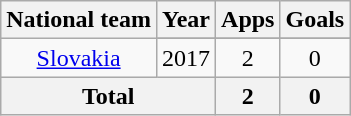<table class="wikitable" style="text-align:center">
<tr>
<th>National team</th>
<th>Year</th>
<th>Apps</th>
<th>Goals</th>
</tr>
<tr>
<td rowspan=2><a href='#'>Slovakia</a></td>
</tr>
<tr>
<td>2017</td>
<td>2</td>
<td>0</td>
</tr>
<tr>
<th colspan="2">Total</th>
<th>2</th>
<th>0</th>
</tr>
</table>
